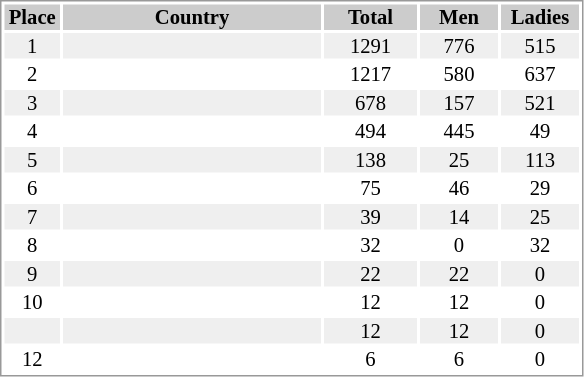<table border="0" style="border: 1px solid #999; background-color:#FFFFFF; text-align:center; font-size:86%; line-height:15px;">
<tr align="center" bgcolor="#CCCCCC">
<th width=35>Place</th>
<th width=170>Country</th>
<th width=60>Total</th>
<th width=50>Men</th>
<th width=50>Ladies</th>
</tr>
<tr bgcolor="#EFEFEF">
<td>1</td>
<td align="left"></td>
<td>1291</td>
<td>776</td>
<td>515</td>
</tr>
<tr>
<td>2</td>
<td align="left"></td>
<td>1217</td>
<td>580</td>
<td>637</td>
</tr>
<tr bgcolor="#EFEFEF">
<td>3</td>
<td align="left"></td>
<td>678</td>
<td>157</td>
<td>521</td>
</tr>
<tr>
<td>4</td>
<td align="left"></td>
<td>494</td>
<td>445</td>
<td>49</td>
</tr>
<tr bgcolor="#EFEFEF">
<td>5</td>
<td align="left"></td>
<td>138</td>
<td>25</td>
<td>113</td>
</tr>
<tr>
<td>6</td>
<td align="left"></td>
<td>75</td>
<td>46</td>
<td>29</td>
</tr>
<tr bgcolor="#EFEFEF">
<td>7</td>
<td align="left"></td>
<td>39</td>
<td>14</td>
<td>25</td>
</tr>
<tr>
<td>8</td>
<td align="left"></td>
<td>32</td>
<td>0</td>
<td>32</td>
</tr>
<tr bgcolor="#EFEFEF">
<td>9</td>
<td align="left"></td>
<td>22</td>
<td>22</td>
<td>0</td>
</tr>
<tr>
<td>10</td>
<td align="left"></td>
<td>12</td>
<td>12</td>
<td>0</td>
</tr>
<tr bgcolor="#EFEFEF">
<td></td>
<td align="left"></td>
<td>12</td>
<td>12</td>
<td>0</td>
</tr>
<tr>
<td>12</td>
<td align="left"></td>
<td>6</td>
<td>6</td>
<td>0</td>
</tr>
</table>
